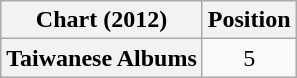<table class="wikitable plainrowheaders">
<tr>
<th>Chart (2012)</th>
<th>Position</th>
</tr>
<tr>
<th scope="row">Taiwanese Albums</th>
<td style="text-align:center;">5</td>
</tr>
</table>
